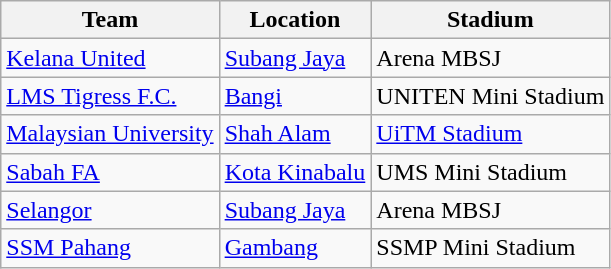<table class="wikitable sortable">
<tr>
<th>Team</th>
<th>Location</th>
<th>Stadium</th>
</tr>
<tr>
<td> <a href='#'>Kelana United</a></td>
<td><a href='#'>Subang Jaya</a></td>
<td>Arena MBSJ</td>
</tr>
<tr>
<td> <a href='#'>LMS Tigress F.C.</a></td>
<td><a href='#'>Bangi</a></td>
<td>UNITEN Mini Stadium</td>
</tr>
<tr>
<td> <a href='#'>Malaysian University</a></td>
<td><a href='#'>Shah Alam</a></td>
<td><a href='#'>UiTM Stadium</a></td>
</tr>
<tr>
<td> <a href='#'>Sabah FA</a></td>
<td><a href='#'>Kota Kinabalu</a></td>
<td>UMS Mini Stadium</td>
</tr>
<tr>
<td> <a href='#'>Selangor</a></td>
<td><a href='#'>Subang Jaya</a></td>
<td>Arena MBSJ</td>
</tr>
<tr>
<td> <a href='#'>SSM Pahang</a></td>
<td><a href='#'>Gambang</a></td>
<td>SSMP Mini Stadium</td>
</tr>
</table>
